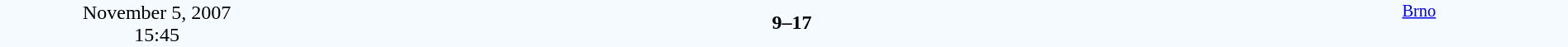<table style="width: 100%; background:#F5FAFF;" cellspacing="0">
<tr>
<td align=center rowspan=3 width=20%>November 5, 2007<br>15:45</td>
</tr>
<tr>
<td width=24% align=right></td>
<td align=center width=13%><strong>9–17</strong></td>
<td width=24%></td>
<td style=font-size:85% rowspan=3 valign=top align=center><a href='#'>Brno</a></td>
</tr>
<tr style=font-size:85%>
<td align=right></td>
<td align=center></td>
<td></td>
</tr>
</table>
